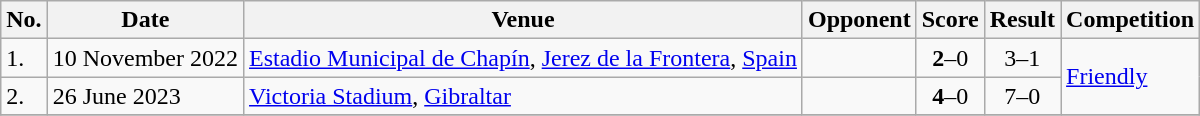<table class="wikitable">
<tr>
<th>No.</th>
<th>Date</th>
<th>Venue</th>
<th>Opponent</th>
<th>Score</th>
<th>Result</th>
<th>Competition</th>
</tr>
<tr>
<td>1.</td>
<td>10 November 2022</td>
<td><a href='#'>Estadio Municipal de Chapín</a>, <a href='#'>Jerez de la Frontera</a>, <a href='#'>Spain</a></td>
<td></td>
<td align=center><strong>2</strong>–0</td>
<td align=center>3–1</td>
<td rowspan=2><a href='#'>Friendly</a></td>
</tr>
<tr>
<td>2.</td>
<td>26 June 2023</td>
<td><a href='#'>Victoria Stadium</a>, <a href='#'>Gibraltar</a></td>
<td></td>
<td align=center><strong>4</strong>–0</td>
<td align=center>7–0</td>
</tr>
<tr>
</tr>
</table>
